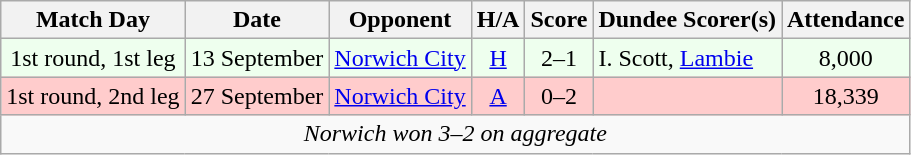<table class="wikitable" style="text-align:center">
<tr>
<th>Match Day</th>
<th>Date</th>
<th>Opponent</th>
<th>H/A</th>
<th>Score</th>
<th>Dundee Scorer(s)</th>
<th>Attendance</th>
</tr>
<tr bgcolor="#EEFFEE">
<td>1st round, 1st leg</td>
<td align="left">13 September</td>
<td align="left"> <a href='#'>Norwich City</a></td>
<td><a href='#'>H</a></td>
<td>2–1</td>
<td align="left">I. Scott, <a href='#'>Lambie</a></td>
<td>8,000</td>
</tr>
<tr bgcolor="#FFCCCC">
<td>1st round, 2nd leg</td>
<td align="left">27 September</td>
<td align="left"> <a href='#'>Norwich City</a></td>
<td><a href='#'>A</a></td>
<td>0–2</td>
<td align="left"></td>
<td>18,339</td>
</tr>
<tr>
<td colspan="7"><em>Norwich won 3–2 on aggregate</em></td>
</tr>
</table>
